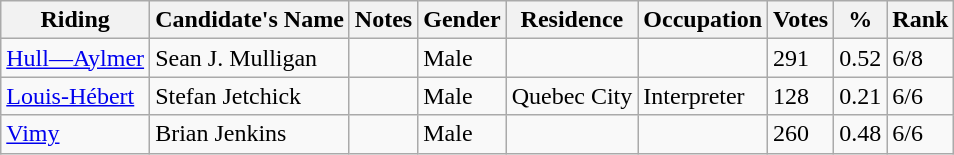<table class="wikitable sortable">
<tr>
<th>Riding<br></th>
<th>Candidate's Name</th>
<th>Notes</th>
<th>Gender</th>
<th>Residence</th>
<th>Occupation</th>
<th>Votes</th>
<th>%</th>
<th>Rank</th>
</tr>
<tr>
<td><a href='#'>Hull—Aylmer</a></td>
<td>Sean J. Mulligan</td>
<td></td>
<td>Male</td>
<td></td>
<td></td>
<td>291</td>
<td>0.52</td>
<td>6/8</td>
</tr>
<tr>
<td><a href='#'>Louis-Hébert</a></td>
<td>Stefan Jetchick</td>
<td></td>
<td>Male</td>
<td>Quebec City</td>
<td>Interpreter</td>
<td>128</td>
<td>0.21</td>
<td>6/6</td>
</tr>
<tr>
<td><a href='#'>Vimy</a></td>
<td>Brian Jenkins</td>
<td></td>
<td>Male</td>
<td></td>
<td></td>
<td>260</td>
<td>0.48</td>
<td>6/6</td>
</tr>
</table>
